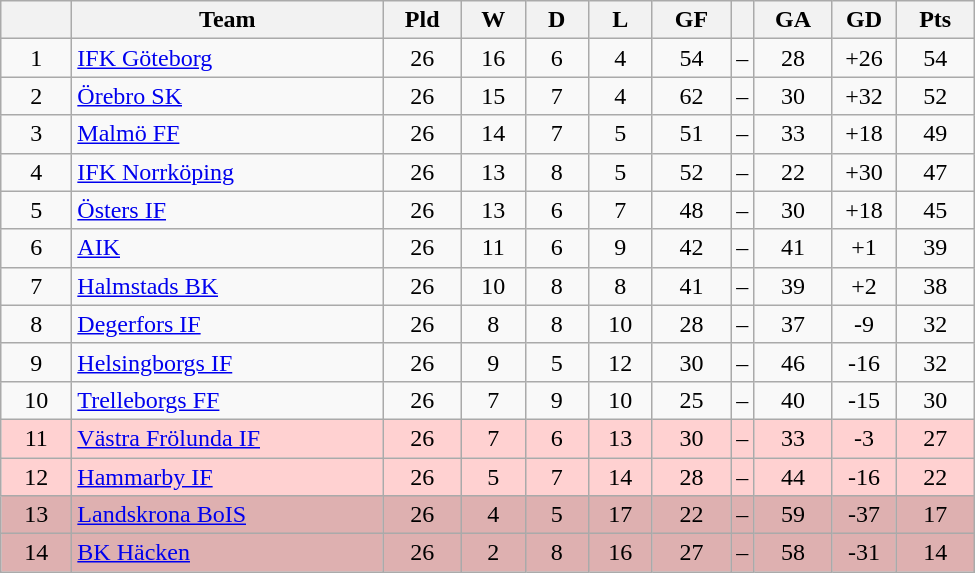<table class="wikitable" style="text-align: center">
<tr>
<th style="width: 40px;"></th>
<th style="width: 200px;">Team</th>
<th style="width: 45px;">Pld</th>
<th style="width: 35px;">W</th>
<th style="width: 35px;">D</th>
<th style="width: 35px;">L</th>
<th style="width: 45px;">GF</th>
<th></th>
<th style="width: 45px;">GA</th>
<th style="width: 35px;">GD</th>
<th style="width: 45px;">Pts</th>
</tr>
<tr>
<td>1</td>
<td style="text-align: left;"><a href='#'>IFK Göteborg</a></td>
<td>26</td>
<td>16</td>
<td>6</td>
<td>4</td>
<td>54</td>
<td>–</td>
<td>28</td>
<td>+26</td>
<td>54</td>
</tr>
<tr>
<td>2</td>
<td style="text-align: left;"><a href='#'>Örebro SK</a></td>
<td>26</td>
<td>15</td>
<td>7</td>
<td>4</td>
<td>62</td>
<td>–</td>
<td>30</td>
<td>+32</td>
<td>52</td>
</tr>
<tr>
<td>3</td>
<td style="text-align: left;"><a href='#'>Malmö FF</a></td>
<td>26</td>
<td>14</td>
<td>7</td>
<td>5</td>
<td>51</td>
<td>–</td>
<td>33</td>
<td>+18</td>
<td>49</td>
</tr>
<tr>
<td>4</td>
<td style="text-align: left;"><a href='#'>IFK Norrköping</a></td>
<td>26</td>
<td>13</td>
<td>8</td>
<td>5</td>
<td>52</td>
<td>–</td>
<td>22</td>
<td>+30</td>
<td>47</td>
</tr>
<tr>
<td>5</td>
<td style="text-align: left;"><a href='#'>Östers IF</a></td>
<td>26</td>
<td>13</td>
<td>6</td>
<td>7</td>
<td>48</td>
<td>–</td>
<td>30</td>
<td>+18</td>
<td>45</td>
</tr>
<tr>
<td>6</td>
<td style="text-align: left;"><a href='#'>AIK</a></td>
<td>26</td>
<td>11</td>
<td>6</td>
<td>9</td>
<td>42</td>
<td>–</td>
<td>41</td>
<td>+1</td>
<td>39</td>
</tr>
<tr>
<td>7</td>
<td style="text-align: left;"><a href='#'>Halmstads BK</a></td>
<td>26</td>
<td>10</td>
<td>8</td>
<td>8</td>
<td>41</td>
<td>–</td>
<td>39</td>
<td>+2</td>
<td>38</td>
</tr>
<tr>
<td>8</td>
<td style="text-align: left;"><a href='#'>Degerfors IF</a></td>
<td>26</td>
<td>8</td>
<td>8</td>
<td>10</td>
<td>28</td>
<td>–</td>
<td>37</td>
<td>-9</td>
<td>32</td>
</tr>
<tr>
<td>9</td>
<td style="text-align: left;"><a href='#'>Helsingborgs IF</a></td>
<td>26</td>
<td>9</td>
<td>5</td>
<td>12</td>
<td>30</td>
<td>–</td>
<td>46</td>
<td>-16</td>
<td>32</td>
</tr>
<tr>
<td>10</td>
<td style="text-align: left;"><a href='#'>Trelleborgs FF</a></td>
<td>26</td>
<td>7</td>
<td>9</td>
<td>10</td>
<td>25</td>
<td>–</td>
<td>40</td>
<td>-15</td>
<td>30</td>
</tr>
<tr style="background: #ffd1d1">
<td>11</td>
<td style="text-align: left;"><a href='#'>Västra Frölunda IF</a></td>
<td>26</td>
<td>7</td>
<td>6</td>
<td>13</td>
<td>30</td>
<td>–</td>
<td>33</td>
<td>-3</td>
<td>27</td>
</tr>
<tr style="background: #ffd1d1">
<td>12</td>
<td style="text-align: left;"><a href='#'>Hammarby IF</a></td>
<td>26</td>
<td>5</td>
<td>7</td>
<td>14</td>
<td>28</td>
<td>–</td>
<td>44</td>
<td>-16</td>
<td>22</td>
</tr>
<tr style="background: #deb0b0">
<td>13</td>
<td style="text-align: left;"><a href='#'>Landskrona BoIS</a></td>
<td>26</td>
<td>4</td>
<td>5</td>
<td>17</td>
<td>22</td>
<td>–</td>
<td>59</td>
<td>-37</td>
<td>17</td>
</tr>
<tr style="background: #deb0b0">
<td>14</td>
<td style="text-align: left;"><a href='#'>BK Häcken</a></td>
<td>26</td>
<td>2</td>
<td>8</td>
<td>16</td>
<td>27</td>
<td>–</td>
<td>58</td>
<td>-31</td>
<td>14</td>
</tr>
</table>
